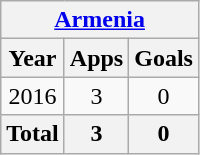<table class="wikitable" style="text-align:center">
<tr>
<th colspan=3><a href='#'>Armenia</a></th>
</tr>
<tr>
<th>Year</th>
<th>Apps</th>
<th>Goals</th>
</tr>
<tr>
<td>2016</td>
<td>3</td>
<td>0</td>
</tr>
<tr>
<th>Total</th>
<th>3</th>
<th>0</th>
</tr>
</table>
